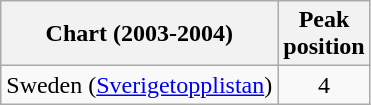<table class="wikitable">
<tr>
<th>Chart (2003-2004)</th>
<th>Peak<br>position</th>
</tr>
<tr>
<td>Sweden (<a href='#'>Sverigetopplistan</a>)</td>
<td align="center">4</td>
</tr>
</table>
